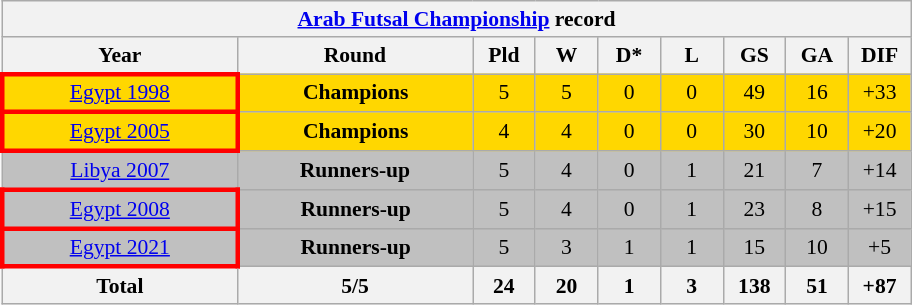<table class="wikitable" style="text-align: center;font-size:90%;">
<tr>
<th colspan=9><a href='#'>Arab Futsal Championship</a> record</th>
</tr>
<tr>
<th width=150>Year</th>
<th width=150>Round</th>
<th width=35>Pld</th>
<th width=35>W</th>
<th width=35>D*</th>
<th width=35>L</th>
<th width=35>GS</th>
<th width=35>GA</th>
<th width=35>DIF</th>
</tr>
<tr bgcolor=gold>
<td style="border: 3px solid red"><a href='#'>Egypt 1998</a></td>
<td><strong>Champions</strong></td>
<td>5</td>
<td>5</td>
<td>0</td>
<td>0</td>
<td>49</td>
<td>16</td>
<td>+33</td>
</tr>
<tr bgcolor=gold>
<td style="border: 3px solid red"><a href='#'>Egypt 2005</a></td>
<td><strong>Champions</strong></td>
<td>4</td>
<td>4</td>
<td>0</td>
<td>0</td>
<td>30</td>
<td>10</td>
<td>+20</td>
</tr>
<tr bgcolor=silver>
<td><a href='#'>Libya 2007</a></td>
<td><strong>Runners-up</strong></td>
<td>5</td>
<td>4</td>
<td>0</td>
<td>1</td>
<td>21</td>
<td>7</td>
<td>+14</td>
</tr>
<tr bgcolor=silver>
<td style="border: 3px solid red"><a href='#'>Egypt 2008</a></td>
<td><strong>Runners-up</strong></td>
<td>5</td>
<td>4</td>
<td>0</td>
<td>1</td>
<td>23</td>
<td>8</td>
<td>+15</td>
</tr>
<tr bgcolor=silver>
<td style="border: 3px solid red"><a href='#'>Egypt 2021</a></td>
<td><strong>Runners-up</strong></td>
<td>5</td>
<td>3</td>
<td>1</td>
<td>1</td>
<td>15</td>
<td>10</td>
<td>+5</td>
</tr>
<tr>
<th><strong>Total</strong></th>
<th>5/5</th>
<th>24</th>
<th>20</th>
<th>1</th>
<th>3</th>
<th>138</th>
<th>51</th>
<th>+87</th>
</tr>
</table>
